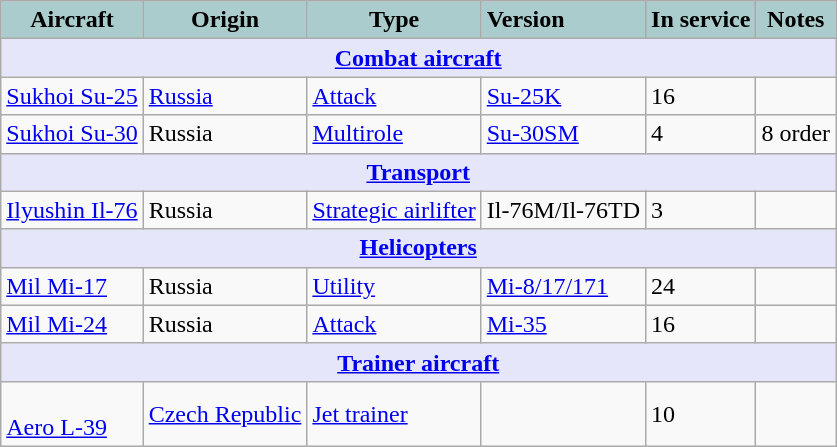<table class="wikitable">
<tr>
<th style="text-align:center; background:#acc;">Aircraft</th>
<th style="text-align: center; background:#acc;">Origin</th>
<th style="text-align:l center; background:#acc;">Type</th>
<th style="text-align:left; background:#acc;">Version</th>
<th style="text-align:center; background:#acc;">In service</th>
<th style="text-align: center; background:#acc;">Notes</th>
</tr>
<tr>
<th colspan="6" style="align: center; background: lavender;"><a href='#'>Combat aircraft</a></th>
</tr>
<tr>
<td><a href='#'>Sukhoi Su-25</a></td>
<td><a href='#'>Russia</a></td>
<td><a href='#'>Attack</a></td>
<td><a href='#'>Su-25K</a></td>
<td>16</td>
<td></td>
</tr>
<tr>
<td><a href='#'>Sukhoi Su-30</a></td>
<td>Russia</td>
<td><a href='#'>Multirole</a></td>
<td><a href='#'>Su-30SM</a></td>
<td>4</td>
<td>8 order</td>
</tr>
<tr>
<th colspan="6" style="align: center; background: lavender;"><a href='#'>Transport</a></th>
</tr>
<tr>
<td><a href='#'>Ilyushin Il-76</a></td>
<td>Russia</td>
<td><a href='#'>Strategic airlifter</a></td>
<td>Il-76M/Il-76TD</td>
<td>3</td>
<td></td>
</tr>
<tr>
<th colspan="6" style="align: center; background: lavender;"><a href='#'>Helicopters</a></th>
</tr>
<tr>
<td><a href='#'>Mil Mi-17</a></td>
<td>Russia</td>
<td><a href='#'>Utility</a></td>
<td><a href='#'>Mi-8/17/171</a></td>
<td>24</td>
<td></td>
</tr>
<tr>
<td><a href='#'>Mil Mi-24</a></td>
<td>Russia</td>
<td><a href='#'>Attack</a></td>
<td><a href='#'>Mi-35</a></td>
<td>16</td>
<td></td>
</tr>
<tr>
<th colspan="6" style="align: center; background: lavender;"><a href='#'>Trainer aircraft</a></th>
</tr>
<tr>
<td><br><a href='#'>Aero L-39</a></td>
<td><a href='#'>Czech Republic</a></td>
<td><a href='#'>Jet trainer</a></td>
<td></td>
<td>10</td>
<td></td>
</tr>
</table>
